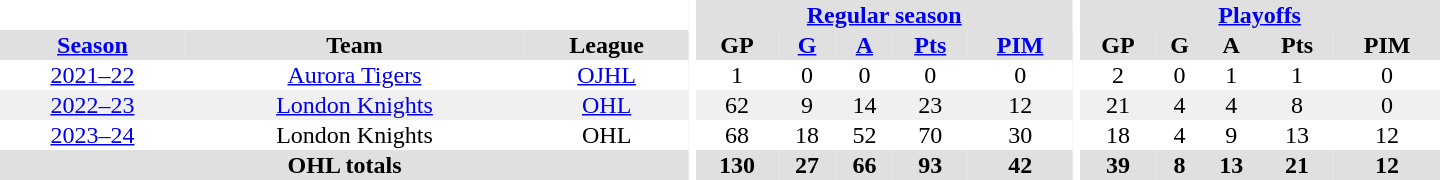<table border="0" cellpadding="1" cellspacing="0" style="text-align:center; width:60em;">
<tr bgcolor="#e0e0e0">
<th colspan="3" bgcolor="#ffffff"></th>
<th rowspan="94" bgcolor="#ffffff"></th>
<th colspan="5"><a href='#'>Regular season</a></th>
<th rowspan="94" bgcolor="#ffffff"></th>
<th colspan="5"><a href='#'>Playoffs</a></th>
</tr>
<tr bgcolor="#e0e0e0">
<th><a href='#'>Season</a></th>
<th>Team</th>
<th>League</th>
<th>GP</th>
<th><a href='#'>G</a></th>
<th><a href='#'>A</a></th>
<th><a href='#'>Pts</a></th>
<th><a href='#'>PIM</a></th>
<th>GP</th>
<th>G</th>
<th>A</th>
<th>Pts</th>
<th>PIM</th>
</tr>
<tr>
<td><a href='#'>2021–22</a></td>
<td><a href='#'>Aurora Tigers</a></td>
<td><a href='#'>OJHL</a></td>
<td>1</td>
<td>0</td>
<td>0</td>
<td>0</td>
<td>0</td>
<td>2</td>
<td>0</td>
<td>1</td>
<td>1</td>
<td>0</td>
</tr>
<tr bgcolor="f0f0f0">
<td><a href='#'>2022–23</a></td>
<td><a href='#'>London Knights</a></td>
<td><a href='#'>OHL</a></td>
<td>62</td>
<td>9</td>
<td>14</td>
<td>23</td>
<td>12</td>
<td>21</td>
<td>4</td>
<td>4</td>
<td>8</td>
<td>0</td>
</tr>
<tr>
<td><a href='#'>2023–24</a></td>
<td>London Knights</td>
<td>OHL</td>
<td>68</td>
<td>18</td>
<td>52</td>
<td>70</td>
<td>30</td>
<td>18</td>
<td>4</td>
<td>9</td>
<td>13</td>
<td>12</td>
</tr>
<tr bgcolor="#e0e0e0">
<th colspan="3">OHL totals</th>
<th>130</th>
<th>27</th>
<th>66</th>
<th>93</th>
<th>42</th>
<th>39</th>
<th>8</th>
<th>13</th>
<th>21</th>
<th>12</th>
</tr>
</table>
